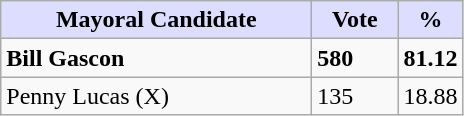<table class="wikitable">
<tr>
<th style="background:#ddf; width:200px;">Mayoral Candidate</th>
<th style="background:#ddf; width:50px;">Vote</th>
<th style="background:#ddf; width:30px;">%</th>
</tr>
<tr>
<td><strong>Bill Gascon</strong></td>
<td><strong>580</strong></td>
<td><strong>81.12</strong></td>
</tr>
<tr>
<td>Penny Lucas (X)</td>
<td>135</td>
<td>18.88</td>
</tr>
</table>
